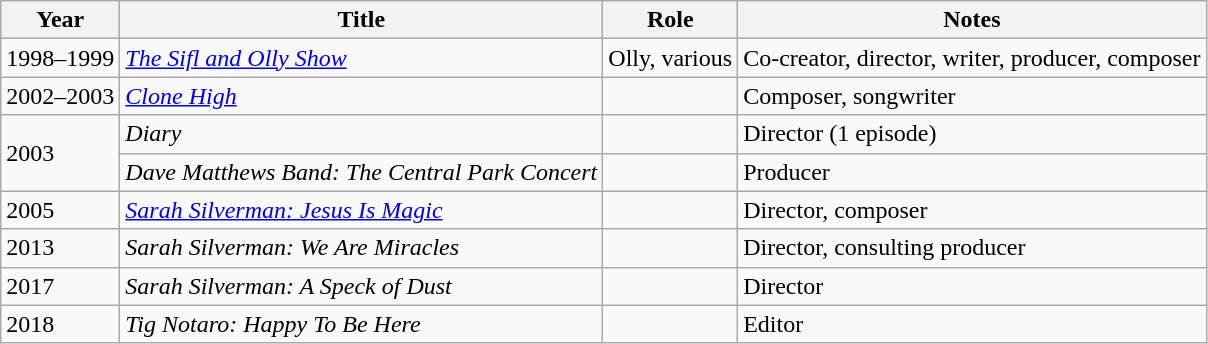<table class="wikitable">
<tr>
<th>Year</th>
<th>Title</th>
<th>Role</th>
<th>Notes</th>
</tr>
<tr>
<td>1998–1999</td>
<td><em><a href='#'>The Sifl and Olly Show</a></em></td>
<td>Olly, various</td>
<td>Co-creator, director, writer, producer, composer</td>
</tr>
<tr>
<td>2002–2003</td>
<td><em><a href='#'>Clone High</a></em></td>
<td></td>
<td>Composer, songwriter</td>
</tr>
<tr>
<td rowspan="2">2003</td>
<td><em>Diary</em></td>
<td></td>
<td>Director (1 episode)</td>
</tr>
<tr>
<td><em>Dave Matthews Band: The Central Park Concert</em></td>
<td></td>
<td>Producer</td>
</tr>
<tr>
<td>2005</td>
<td><em><a href='#'>Sarah Silverman: Jesus Is Magic</a></em></td>
<td></td>
<td>Director, composer</td>
</tr>
<tr>
<td>2013</td>
<td><em>Sarah Silverman: We Are Miracles</em></td>
<td></td>
<td>Director, consulting producer</td>
</tr>
<tr>
<td>2017</td>
<td><em>Sarah Silverman: A Speck of Dust</em></td>
<td></td>
<td>Director</td>
</tr>
<tr>
<td>2018</td>
<td><em>Tig Notaro: Happy To Be Here</em></td>
<td></td>
<td>Editor</td>
</tr>
</table>
